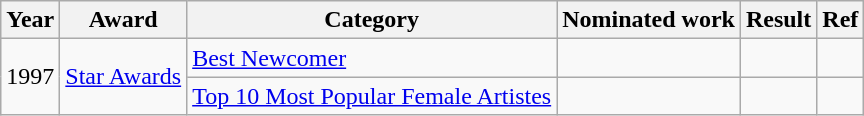<table class="wikitable sortable">
<tr>
<th>Year</th>
<th>Award</th>
<th>Category</th>
<th>Nominated work</th>
<th>Result</th>
<th class="unsortable">Ref</th>
</tr>
<tr>
<td rowspan="2">1997</td>
<td rowspan="2"><a href='#'>Star Awards</a></td>
<td><a href='#'>Best Newcomer</a></td>
<td></td>
<td></td>
<td></td>
</tr>
<tr>
<td><a href='#'>Top 10 Most Popular Female Artistes</a></td>
<td></td>
<td></td>
<td></td>
</tr>
</table>
